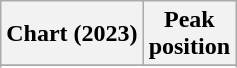<table class="wikitable plainrowheaders sortable" style="text-align:center">
<tr>
<th scope="col">Chart (2023)</th>
<th scope="col">Peak<br>position</th>
</tr>
<tr>
</tr>
<tr>
</tr>
<tr>
</tr>
<tr>
</tr>
<tr>
</tr>
<tr>
</tr>
<tr>
</tr>
<tr>
</tr>
<tr>
</tr>
<tr>
</tr>
</table>
